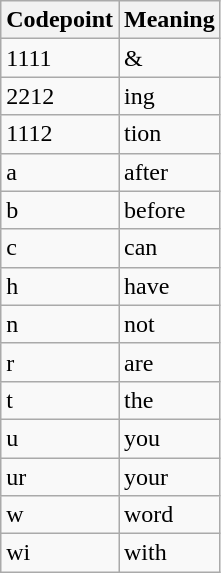<table class="wikitable">
<tr>
<th>Codepoint</th>
<th>Meaning</th>
</tr>
<tr>
<td>1111</td>
<td>&</td>
</tr>
<tr>
<td>2212</td>
<td>ing</td>
</tr>
<tr>
<td>1112</td>
<td>tion</td>
</tr>
<tr>
<td>a</td>
<td>after</td>
</tr>
<tr>
<td>b</td>
<td>before</td>
</tr>
<tr>
<td>c</td>
<td>can</td>
</tr>
<tr>
<td>h</td>
<td>have</td>
</tr>
<tr>
<td>n</td>
<td>not</td>
</tr>
<tr>
<td>r</td>
<td>are</td>
</tr>
<tr>
<td>t</td>
<td>the</td>
</tr>
<tr>
<td>u</td>
<td>you</td>
</tr>
<tr>
<td>ur</td>
<td>your</td>
</tr>
<tr>
<td>w</td>
<td>word</td>
</tr>
<tr>
<td>wi</td>
<td>with</td>
</tr>
</table>
